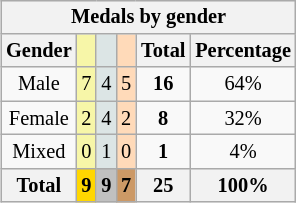<table class=wikitable style=font-size:85%;float:right;text-align:center>
<tr>
<th colspan=6>Medals by gender</th>
</tr>
<tr>
<th>Gender</th>
<td bgcolor=F7F6A8></td>
<td bgcolor=DCE5E5></td>
<td bgcolor=FFDAB9></td>
<th>Total</th>
<th>Percentage</th>
</tr>
<tr>
<td>Male</td>
<td bgcolor=F7F6A8>7</td>
<td bgcolor=DCE5E5>4</td>
<td bgcolor=FFDAB9>5</td>
<td><strong>16</strong></td>
<td>64%</td>
</tr>
<tr>
<td>Female</td>
<td bgcolor=F7F6A8>2</td>
<td bgcolor=DCE5E5>4</td>
<td bgcolor=FFDAB9>2</td>
<td><strong>8</strong></td>
<td>32%</td>
</tr>
<tr>
<td>Mixed</td>
<td bgcolor=F7F6A8>0</td>
<td bgcolor=DCE5E5>1</td>
<td bgcolor=FFDAB9>0</td>
<td><strong>1</strong></td>
<td>4%</td>
</tr>
<tr>
<th>Total</th>
<th style=background:gold>9</th>
<th style=background:silver>9</th>
<th style=background:#c96>7</th>
<th>25</th>
<th>100%</th>
</tr>
</table>
